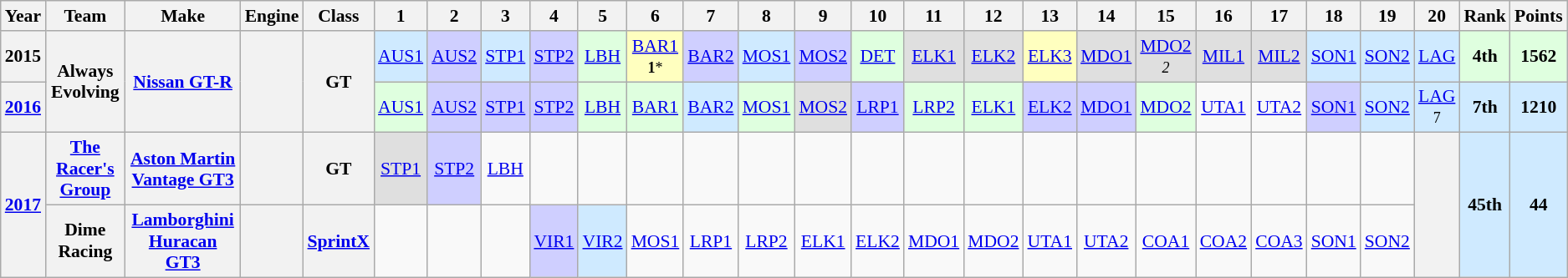<table class="wikitable" style="text-align:center; font-size:90%">
<tr>
<th>Year</th>
<th>Team</th>
<th>Make</th>
<th>Engine</th>
<th>Class</th>
<th>1</th>
<th>2</th>
<th>3</th>
<th>4</th>
<th>5</th>
<th>6</th>
<th>7</th>
<th>8</th>
<th>9</th>
<th>10</th>
<th>11</th>
<th>12</th>
<th>13</th>
<th>14</th>
<th>15</th>
<th>16</th>
<th>17</th>
<th>18</th>
<th>19</th>
<th>20</th>
<th>Rank</th>
<th>Points</th>
</tr>
<tr>
<th>2015</th>
<th rowspan=2>Always Evolving</th>
<th rowspan=2><a href='#'>Nissan GT-R</a></th>
<th rowspan=2></th>
<th rowspan=2>GT</th>
<td style="background:#CFEAFF;"><a href='#'>AUS1</a><br></td>
<td style="background:#CFCFFF;"><a href='#'>AUS2</a><br></td>
<td style="background:#CFEAFF;"><a href='#'>STP1</a><br></td>
<td style="background:#CFCFFF;"><a href='#'>STP2</a><br></td>
<td style="background:#DFFFDF;"><a href='#'>LBH</a><br></td>
<td style="background:#FFFFBF;"><a href='#'>BAR1</a><br><small><strong>1</strong>*</small></td>
<td style="background:#CFCFFF;"><a href='#'>BAR2</a><br></td>
<td style="background:#CFEAFF;"><a href='#'>MOS1</a><br></td>
<td style="background:#CFCFFF;"><a href='#'>MOS2</a><br></td>
<td style="background:#DFFFDF;"><a href='#'>DET</a><br></td>
<td style="background:#DFDFDF;"><a href='#'>ELK1</a><br></td>
<td style="background:#DFDFDF;"><a href='#'>ELK2</a><br></td>
<td style="background:#FFFFBF;"><a href='#'>ELK3</a><br></td>
<td style="background:#DFDFDF;"><a href='#'>MDO1</a><br></td>
<td style="background:#DFDFDF;"><a href='#'>MDO2</a><br><small><em>2</em></small></td>
<td style="background:#DFDFDF;"><a href='#'>MIL1</a><br></td>
<td style="background:#DFDFDF;"><a href='#'>MIL2</a><br></td>
<td style="background:#CFEAFF;"><a href='#'>SON1</a><br></td>
<td style="background:#CFEAFF;"><a href='#'>SON2</a><br></td>
<td style="background:#CFEAFF;"><a href='#'>LAG</a><br></td>
<th style="background:#DFFFDF;">4th</th>
<th style="background:#DFFFDF;">1562</th>
</tr>
<tr>
<th><a href='#'>2016</a></th>
<td style="background:#DFFFDF;"><a href='#'>AUS1</a><br></td>
<td style="background:#CFCFFF;"><a href='#'>AUS2</a><br></td>
<td style="background:#CFCFFF;"><a href='#'>STP1</a><br></td>
<td style="background:#CFCFFF;"><a href='#'>STP2</a><br></td>
<td style="background:#DFFFDF;"><a href='#'>LBH</a><br></td>
<td style="background:#DFFFDF;"><a href='#'>BAR1</a><br></td>
<td style="background:#CFEAFF;"><a href='#'>BAR2</a><br></td>
<td style="background:#DFFFDF;"><a href='#'>MOS1</a><br></td>
<td style="background:#DFDFDF;"><a href='#'>MOS2</a><br></td>
<td style="background:#CFCFFF;"><a href='#'>LRP1</a><br></td>
<td style="background:#DFFFDF;"><a href='#'>LRP2</a><br></td>
<td style="background:#DFFFDF;"><a href='#'>ELK1</a><br></td>
<td style="background:#CFCFFF;"><a href='#'>ELK2</a><br></td>
<td style="background:#CFCFFF;"><a href='#'>MDO1</a><br></td>
<td style="background:#DFFFDF;"><a href='#'>MDO2</a><br></td>
<td><a href='#'>UTA1</a> <br><small></small></td>
<td><a href='#'>UTA2</a> <br><small></small></td>
<td style="background:#CFCFFF;"><a href='#'>SON1</a><br></td>
<td style="background:#CFEAFF;"><a href='#'>SON2</a><br></td>
<td style="background:#CFEAFF;"><a href='#'>LAG</a><br><small>7</small></td>
<th style="background:#CFEAFF;">7th</th>
<th style="background:#CFEAFF;">1210</th>
</tr>
<tr>
<th rowspan=2><a href='#'>2017</a></th>
<th><a href='#'>The Racer's Group</a></th>
<th><a href='#'>Aston Martin Vantage GT3</a></th>
<th></th>
<th>GT</th>
<td style="background:#DFDFDF;"><a href='#'>STP1</a><br></td>
<td style="background:#CFCFFF;"><a href='#'>STP2</a><br></td>
<td><a href='#'>LBH</a></td>
<td></td>
<td></td>
<td></td>
<td></td>
<td></td>
<td></td>
<td></td>
<td></td>
<td></td>
<td></td>
<td></td>
<td></td>
<td></td>
<td></td>
<td></td>
<td></td>
<th rowspan=2></th>
<th rowspan=2 style="background:#CFEAFF;">45th</th>
<th rowspan=2 style="background:#CFEAFF;">44</th>
</tr>
<tr>
<th>Dime Racing</th>
<th><a href='#'>Lamborghini Huracan GT3</a></th>
<th></th>
<th><a href='#'>SprintX</a></th>
<td></td>
<td></td>
<td></td>
<td style="background:#CFCFFF;"><a href='#'>VIR1</a><br></td>
<td style="background:#CFEAFF;"><a href='#'>VIR2</a><br></td>
<td><a href='#'>MOS1</a></td>
<td><a href='#'>LRP1</a></td>
<td><a href='#'>LRP2</a></td>
<td><a href='#'>ELK1</a></td>
<td><a href='#'>ELK2</a></td>
<td><a href='#'>MDO1</a></td>
<td><a href='#'>MDO2</a></td>
<td><a href='#'>UTA1</a></td>
<td><a href='#'>UTA2</a></td>
<td><a href='#'>COA1</a></td>
<td><a href='#'>COA2</a></td>
<td><a href='#'>COA3</a></td>
<td><a href='#'>SON1</a></td>
<td><a href='#'>SON2</a></td>
</tr>
</table>
